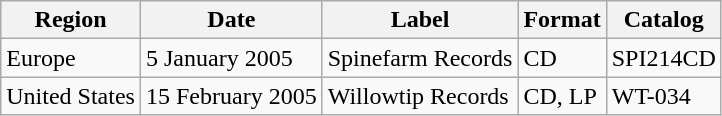<table class="wikitable" border=1>
<tr>
<th>Region</th>
<th>Date</th>
<th>Label</th>
<th>Format</th>
<th>Catalog</th>
</tr>
<tr>
<td>Europe</td>
<td>5 January 2005</td>
<td>Spinefarm Records</td>
<td>CD</td>
<td>SPI214CD</td>
</tr>
<tr>
<td>United States</td>
<td>15 February 2005</td>
<td>Willowtip Records</td>
<td>CD, LP</td>
<td>WT-034</td>
</tr>
</table>
